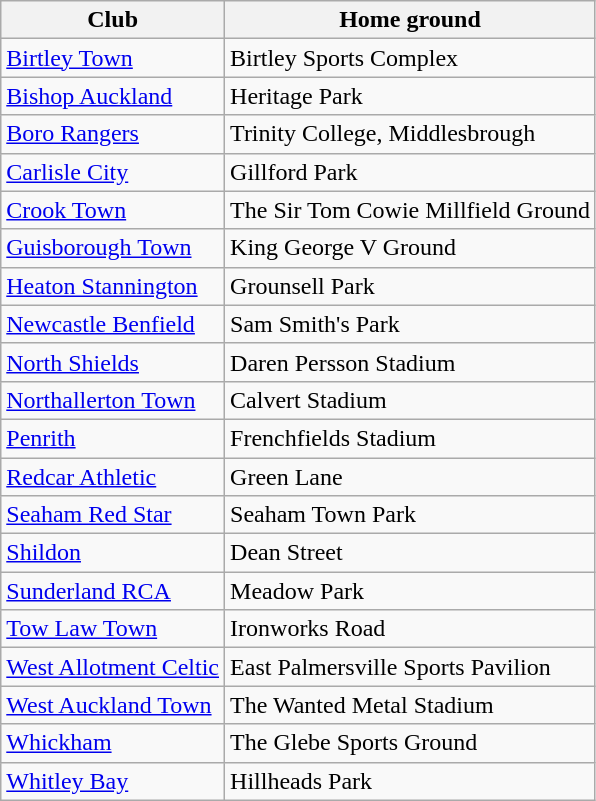<table class="wikitable">
<tr>
<th>Club</th>
<th>Home ground</th>
</tr>
<tr>
<td><a href='#'>Birtley Town</a></td>
<td>Birtley Sports Complex</td>
</tr>
<tr>
<td><a href='#'>Bishop Auckland</a></td>
<td>Heritage Park</td>
</tr>
<tr>
<td><a href='#'>Boro Rangers</a></td>
<td>Trinity College, Middlesbrough</td>
</tr>
<tr>
<td><a href='#'>Carlisle City</a></td>
<td>Gillford Park</td>
</tr>
<tr>
<td><a href='#'>Crook Town</a></td>
<td>The Sir Tom Cowie Millfield Ground</td>
</tr>
<tr>
<td><a href='#'>Guisborough Town</a></td>
<td>King George V Ground</td>
</tr>
<tr>
<td><a href='#'>Heaton Stannington</a></td>
<td>Grounsell Park</td>
</tr>
<tr>
<td><a href='#'>Newcastle Benfield</a></td>
<td>Sam Smith's Park</td>
</tr>
<tr>
<td><a href='#'>North Shields</a></td>
<td>Daren Persson Stadium</td>
</tr>
<tr>
<td><a href='#'>Northallerton Town</a></td>
<td>Calvert Stadium</td>
</tr>
<tr>
<td><a href='#'>Penrith</a></td>
<td>Frenchfields Stadium</td>
</tr>
<tr>
<td><a href='#'>Redcar Athletic</a></td>
<td>Green Lane</td>
</tr>
<tr>
<td><a href='#'>Seaham Red Star</a></td>
<td>Seaham Town Park</td>
</tr>
<tr>
<td><a href='#'>Shildon</a></td>
<td>Dean Street</td>
</tr>
<tr>
<td><a href='#'>Sunderland RCA</a></td>
<td>Meadow Park</td>
</tr>
<tr>
<td><a href='#'>Tow Law Town</a></td>
<td>Ironworks Road</td>
</tr>
<tr>
<td><a href='#'>West Allotment Celtic</a></td>
<td>East Palmersville Sports Pavilion</td>
</tr>
<tr>
<td><a href='#'>West Auckland Town</a></td>
<td>The Wanted Metal Stadium</td>
</tr>
<tr>
<td><a href='#'>Whickham</a></td>
<td>The Glebe Sports Ground</td>
</tr>
<tr>
<td><a href='#'>Whitley Bay</a></td>
<td>Hillheads Park</td>
</tr>
</table>
